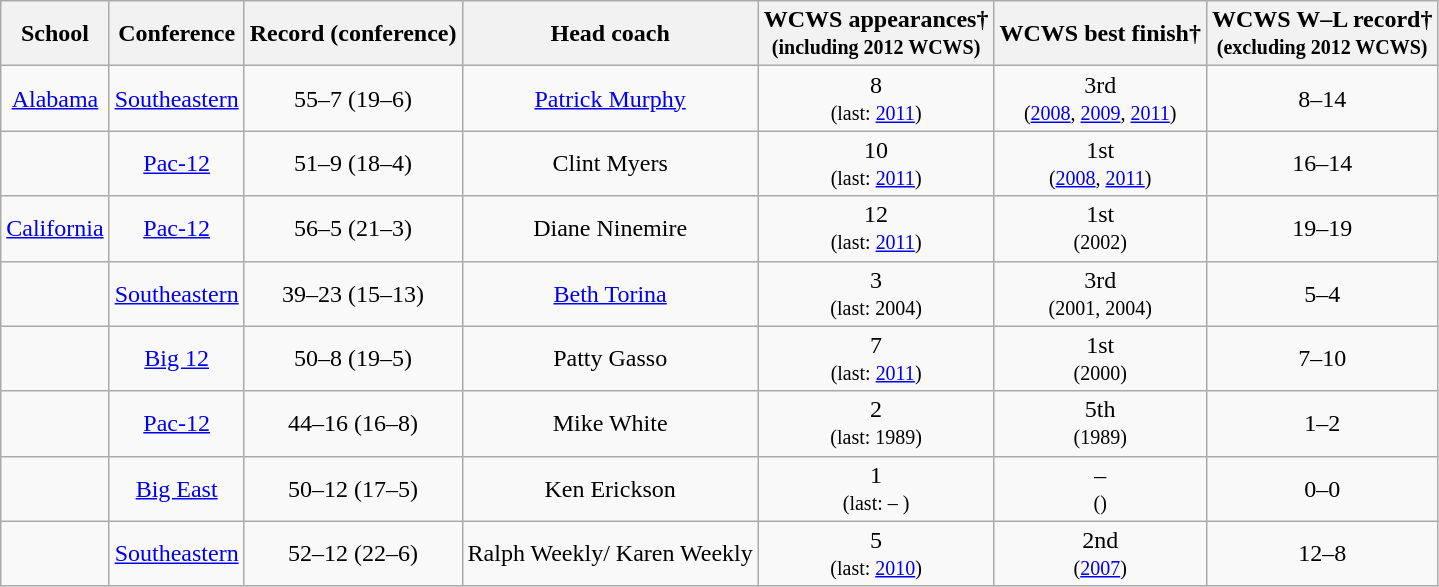<table class="wikitable">
<tr>
<th>School</th>
<th>Conference</th>
<th>Record (conference)</th>
<th>Head coach</th>
<th>WCWS appearances†<br><small> (including 2012 WCWS) </small></th>
<th>WCWS best finish†</th>
<th>WCWS W–L record†<br><small> (excluding 2012 WCWS) </small></th>
</tr>
<tr align=center>
<td><a href='#'>Alabama</a></td>
<td><a href='#'>Southeastern</a></td>
<td>55–7 (19–6)</td>
<td><a href='#'>Patrick Murphy</a></td>
<td>8 <br><small>(last: <a href='#'>2011</a>)</small></td>
<td>3rd <br><small>(<a href='#'>2008</a>, <a href='#'>2009</a>, <a href='#'>2011</a>)</small></td>
<td>8–14</td>
</tr>
<tr align=center>
<td></td>
<td><a href='#'>Pac-12</a></td>
<td>51–9 (18–4)</td>
<td>Clint Myers</td>
<td>10 <br><small>(last: <a href='#'>2011</a>)</small></td>
<td>1st <br><small>(<a href='#'>2008</a>, <a href='#'>2011</a>)</small></td>
<td>16–14</td>
</tr>
<tr align=center>
<td><a href='#'>California</a></td>
<td><a href='#'>Pac-12</a></td>
<td>56–5 (21–3)</td>
<td>Diane Ninemire</td>
<td>12 <br><small>(last: <a href='#'>2011</a>)</small></td>
<td>1st  <br><small>(2002)</small></td>
<td>19–19</td>
</tr>
<tr align=center>
<td></td>
<td><a href='#'>Southeastern</a></td>
<td>39–23 (15–13)</td>
<td><a href='#'>Beth Torina</a></td>
<td>3 <br><small>(last: 2004)</small></td>
<td>3rd <br><small>(2001, 2004)</small></td>
<td>5–4</td>
</tr>
<tr align=center>
<td></td>
<td><a href='#'>Big 12</a></td>
<td>50–8 (19–5)</td>
<td>Patty Gasso</td>
<td>7 <br><small>(last: <a href='#'>2011</a>)</small></td>
<td>1st <br><small>(2000)</small></td>
<td>7–10</td>
</tr>
<tr align=center>
<td></td>
<td><a href='#'>Pac-12</a></td>
<td>44–16 (16–8)</td>
<td>Mike White</td>
<td>2 <br><small>(last: 1989)</small></td>
<td>5th  <br><small>(1989)</small></td>
<td>1–2</td>
</tr>
<tr align=center>
<td></td>
<td><a href='#'>Big East</a></td>
<td>50–12 (17–5)</td>
<td>Ken Erickson</td>
<td>1 <br><small>(last: – )</small></td>
<td>– <br><small>()</small></td>
<td>0–0</td>
</tr>
<tr align=center>
<td></td>
<td><a href='#'>Southeastern</a></td>
<td>52–12 (22–6)</td>
<td>Ralph Weekly/  Karen Weekly</td>
<td>5 <br><small>(last: <a href='#'>2010</a>)</small></td>
<td>2nd <br><small>(<a href='#'>2007</a>)</small></td>
<td>12–8</td>
</tr>
</table>
